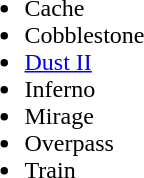<table cellspacing="10">
<tr>
<td valign="top" width="450px"><br><ul><li>Cache</li><li>Cobblestone</li><li><a href='#'>Dust II</a></li><li>Inferno</li><li>Mirage</li><li>Overpass</li><li>Train</li></ul></td>
</tr>
<tr>
</tr>
</table>
